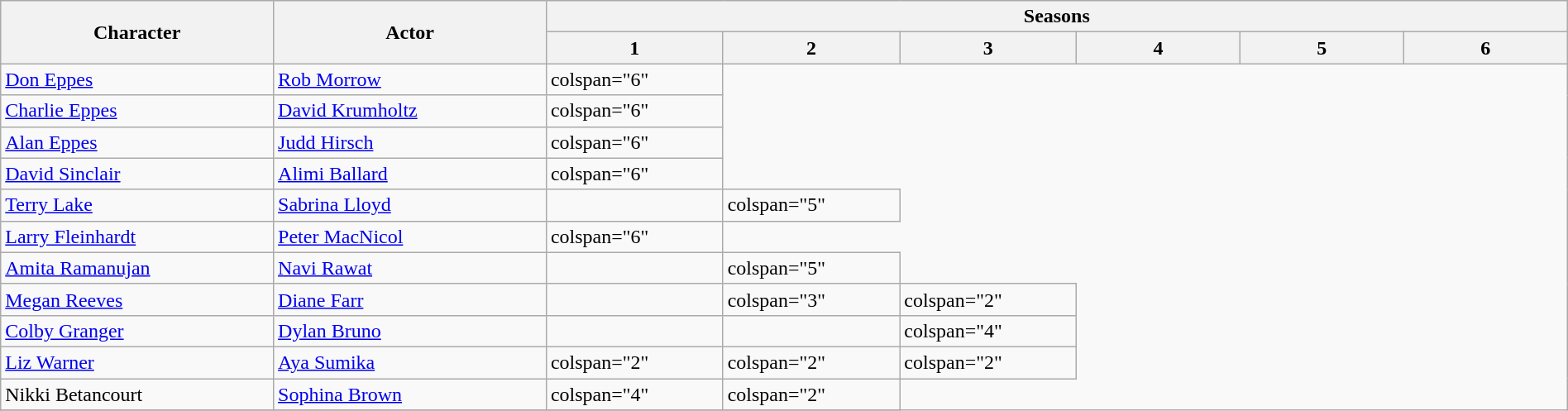<table class="wikitable" style="font-size:100%" width="100%">
<tr>
<th width="10%" rowspan="2">Character</th>
<th width="10%" rowspan="2">Actor</th>
<th width="10%" colspan="6">Seasons</th>
</tr>
<tr>
<th width="6%">1</th>
<th width="6%">2</th>
<th width="6%">3</th>
<th width="6%">4</th>
<th width="6%">5</th>
<th width="6%">6</th>
</tr>
<tr>
<td><a href='#'>Don Eppes</a></td>
<td><a href='#'>Rob Morrow</a></td>
<td>colspan="6" </td>
</tr>
<tr>
<td><a href='#'>Charlie Eppes</a></td>
<td><a href='#'>David Krumholtz</a></td>
<td>colspan="6" </td>
</tr>
<tr>
<td><a href='#'>Alan Eppes</a></td>
<td><a href='#'>Judd Hirsch</a></td>
<td>colspan="6" </td>
</tr>
<tr>
<td><a href='#'>David Sinclair</a></td>
<td><a href='#'>Alimi Ballard</a></td>
<td>colspan="6" </td>
</tr>
<tr>
<td><a href='#'>Terry Lake</a></td>
<td><a href='#'>Sabrina Lloyd</a></td>
<td></td>
<td>colspan="5" </td>
</tr>
<tr>
<td><a href='#'>Larry Fleinhardt</a></td>
<td><a href='#'>Peter MacNicol</a></td>
<td>colspan="6" </td>
</tr>
<tr>
<td><a href='#'>Amita Ramanujan</a></td>
<td><a href='#'>Navi Rawat</a></td>
<td></td>
<td>colspan="5" </td>
</tr>
<tr>
<td><a href='#'>Megan Reeves</a></td>
<td><a href='#'>Diane Farr</a></td>
<td></td>
<td>colspan="3" </td>
<td>colspan="2" </td>
</tr>
<tr>
<td><a href='#'>Colby Granger</a></td>
<td><a href='#'>Dylan Bruno</a></td>
<td></td>
<td></td>
<td>colspan="4" </td>
</tr>
<tr>
<td><a href='#'>Liz Warner</a></td>
<td><a href='#'>Aya Sumika</a></td>
<td>colspan="2" </td>
<td>colspan="2" </td>
<td>colspan="2" </td>
</tr>
<tr>
<td>Nikki Betancourt</td>
<td><a href='#'>Sophina Brown</a></td>
<td>colspan="4" </td>
<td>colspan="2" </td>
</tr>
<tr>
</tr>
</table>
